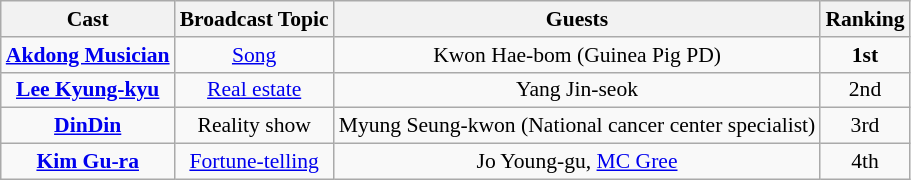<table class="wikitable" style="font-size:90%;">
<tr>
<th>Cast</th>
<th>Broadcast Topic</th>
<th>Guests</th>
<th>Ranking</th>
</tr>
<tr align="center">
<td><strong><a href='#'>Akdong Musician</a></strong></td>
<td><a href='#'>Song</a></td>
<td>Kwon Hae-bom (Guinea Pig PD)</td>
<td><strong>1st</strong></td>
</tr>
<tr align="center">
<td><strong><a href='#'>Lee Kyung-kyu</a></strong></td>
<td><a href='#'>Real estate</a></td>
<td>Yang Jin-seok</td>
<td>2nd</td>
</tr>
<tr align="center">
<td><strong><a href='#'>DinDin</a></strong></td>
<td>Reality show</td>
<td>Myung Seung-kwon (National cancer center specialist)</td>
<td>3rd</td>
</tr>
<tr align="center">
<td><strong><a href='#'>Kim Gu-ra</a></strong></td>
<td><a href='#'>Fortune-telling</a></td>
<td>Jo Young-gu, <a href='#'>MC Gree</a></td>
<td>4th</td>
</tr>
</table>
